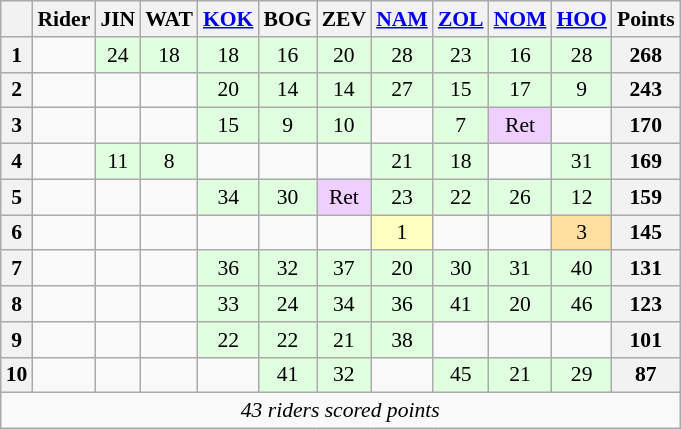<table class="wikitable" style="font-size: 90%; text-align:center">
<tr style="vertical-align:middle;">
<th style="vertical-align:middle"></th>
<th style="vertical-align:middle;background">Rider</th>
<th>JIN<br></th>
<th>WAT<br></th>
<th><a href='#'>KOK</a><br></th>
<th>BOG<br></th>
<th>ZEV<br></th>
<th><a href='#'>NAM</a><br></th>
<th><a href='#'>ZOL</a><br></th>
<th><a href='#'>NOM</a><br></th>
<th><a href='#'>HOO</a><br></th>
<th style="vertical-align:middle">Points</th>
</tr>
<tr>
<th>1</th>
<td style="text-align:left"></td>
<td style="background-color:#dfffdf">24</td>
<td style="background-color:#dfffdf">18</td>
<td style="background-color:#dfffdf">18</td>
<td style="background-color:#dfffdf">16</td>
<td style="background-color:#dfffdf">20</td>
<td style="background-color:#dfffdf">28</td>
<td style="background-color:#dfffdf">23</td>
<td style="background-color:#dfffdf">16</td>
<td style="background-color:#dfffdf">28</td>
<th>268</th>
</tr>
<tr>
<th>2</th>
<td style="text-align:left"></td>
<td></td>
<td></td>
<td style="background-color:#dfffdf">20</td>
<td style="background-color:#dfffdf">14</td>
<td style="background-color:#dfffdf">14</td>
<td style="background-color:#dfffdf">27</td>
<td style="background-color:#dfffdf">15</td>
<td style="background-color:#dfffdf">17</td>
<td style="background-color:#dfffdf">9</td>
<th>243</th>
</tr>
<tr>
<th>3</th>
<td style="text-align:left"></td>
<td></td>
<td></td>
<td style="background-color:#dfffdf">15</td>
<td style="background-color:#dfffdf">9</td>
<td style="background-color:#dfffdf">10</td>
<td></td>
<td style="background-color:#dfffdf">7</td>
<td style="background-color:#efcfff">Ret</td>
<td></td>
<th>170</th>
</tr>
<tr>
<th>4</th>
<td style="text-align:left"></td>
<td style="background-color:#dfffdf">11</td>
<td style="background-color:#dfffdf">8</td>
<td></td>
<td></td>
<td></td>
<td style="background-color:#dfffdf">21</td>
<td style="background-color:#dfffdf">18</td>
<td></td>
<td style="background-color:#dfffdf">31</td>
<th>169</th>
</tr>
<tr>
<th>5</th>
<td style="text-align:left"></td>
<td></td>
<td></td>
<td style="background-color:#dfffdf">34</td>
<td style="background-color:#dfffdf">30</td>
<td style="background-color:#efcfff">Ret</td>
<td style="background-color:#dfffdf">23</td>
<td style="background-color:#dfffdf">22</td>
<td style="background-color:#dfffdf">26</td>
<td style="background-color:#dfffdf">12</td>
<th>159</th>
</tr>
<tr>
<th>6</th>
<td style="text-align:left"></td>
<td></td>
<td></td>
<td></td>
<td></td>
<td></td>
<td style="background-color:#ffffbf">1</td>
<td></td>
<td></td>
<td style="background-color:#ffdf9f">3</td>
<th>145</th>
</tr>
<tr>
<th>7</th>
<td style="text-align:left"></td>
<td></td>
<td></td>
<td style="background-color:#dfffdf">36</td>
<td style="background-color:#dfffdf">32</td>
<td style="background-color:#dfffdf">37</td>
<td style="background-color:#dfffdf">20</td>
<td style="background-color:#dfffdf">30</td>
<td style="background-color:#dfffdf">31</td>
<td style="background-color:#dfffdf">40</td>
<th>131</th>
</tr>
<tr>
<th>8</th>
<td style="text-align:left"></td>
<td></td>
<td></td>
<td style="background-color:#dfffdf">33</td>
<td style="background-color:#dfffdf">24</td>
<td style="background-color:#dfffdf">34</td>
<td style="background-color:#dfffdf">36</td>
<td style="background-color:#dfffdf">41</td>
<td style="background-color:#dfffdf">20</td>
<td style="background-color:#dfffdf">46</td>
<th>123</th>
</tr>
<tr>
<th>9</th>
<td style="text-align:left"></td>
<td></td>
<td></td>
<td style="background-color:#dfffdf">22</td>
<td style="background-color:#dfffdf">22</td>
<td style="background-color:#dfffdf">21</td>
<td style="background-color:#dfffdf">38</td>
<td></td>
<td></td>
<td></td>
<th>101</th>
</tr>
<tr>
<th>10</th>
<td style="text-align:left"></td>
<td></td>
<td></td>
<td></td>
<td style="background-color:#dfffdf">41</td>
<td style="background-color:#dfffdf">32</td>
<td></td>
<td style="background-color:#dfffdf">45</td>
<td style="background-color:#dfffdf">21</td>
<td style="background-color:#dfffdf">29</td>
<th>87</th>
</tr>
<tr>
<td colspan=12><em>43 riders scored points</em></td>
</tr>
</table>
